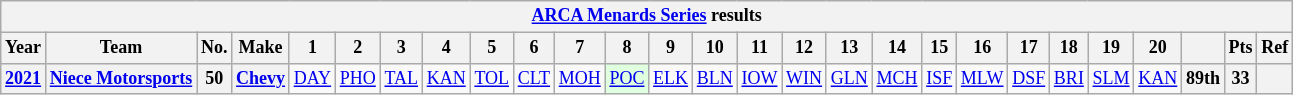<table class="wikitable" style="text-align:center; font-size:75%">
<tr>
<th colspan=27><a href='#'>ARCA Menards Series</a> results</th>
</tr>
<tr>
<th>Year</th>
<th>Team</th>
<th>No.</th>
<th>Make</th>
<th>1</th>
<th>2</th>
<th>3</th>
<th>4</th>
<th>5</th>
<th>6</th>
<th>7</th>
<th>8</th>
<th>9</th>
<th>10</th>
<th>11</th>
<th>12</th>
<th>13</th>
<th>14</th>
<th>15</th>
<th>16</th>
<th>17</th>
<th>18</th>
<th>19</th>
<th>20</th>
<th></th>
<th>Pts</th>
<th>Ref</th>
</tr>
<tr>
<th><a href='#'>2021</a></th>
<th><a href='#'>Niece Motorsports</a></th>
<th>50</th>
<th><a href='#'>Chevy</a></th>
<td><a href='#'>DAY</a></td>
<td><a href='#'>PHO</a></td>
<td><a href='#'>TAL</a></td>
<td><a href='#'>KAN</a></td>
<td><a href='#'>TOL</a></td>
<td><a href='#'>CLT</a></td>
<td><a href='#'>MOH</a></td>
<td style="background:#DFFFDF;"><a href='#'>POC</a><br></td>
<td><a href='#'>ELK</a></td>
<td><a href='#'>BLN</a></td>
<td><a href='#'>IOW</a></td>
<td><a href='#'>WIN</a></td>
<td><a href='#'>GLN</a></td>
<td><a href='#'>MCH</a></td>
<td><a href='#'>ISF</a></td>
<td><a href='#'>MLW</a></td>
<td><a href='#'>DSF</a></td>
<td><a href='#'>BRI</a></td>
<td><a href='#'>SLM</a></td>
<td><a href='#'>KAN</a></td>
<th>89th</th>
<th>33</th>
<th></th>
</tr>
</table>
